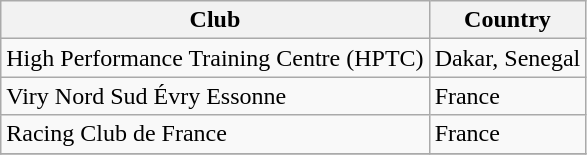<table class="wikitable">
<tr>
<th>Club</th>
<th>Country</th>
</tr>
<tr>
<td>High Performance Training Centre (HPTC)</td>
<td>Dakar, Senegal</td>
</tr>
<tr>
<td>Viry Nord Sud Évry Essonne</td>
<td>France</td>
</tr>
<tr>
<td>Racing Club de France</td>
<td>France</td>
</tr>
<tr>
</tr>
</table>
